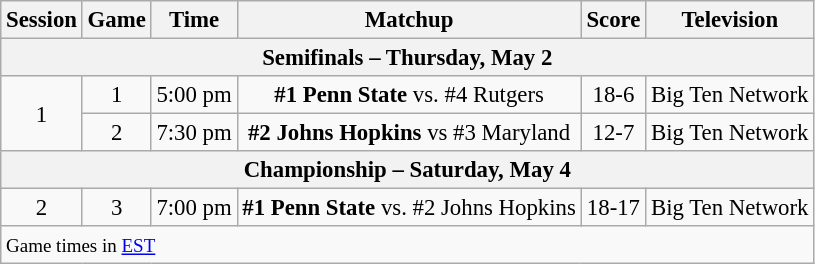<table class="wikitable" style="font-size: 95%">
<tr>
<th>Session</th>
<th>Game</th>
<th>Time</th>
<th>Matchup</th>
<th>Score</th>
<th>Television</th>
</tr>
<tr>
<th colspan=6>Semifinals – Thursday, May 2</th>
</tr>
<tr>
<td rowspan=2 align=center>1</td>
<td align=center>1</td>
<td align=right>5:00 pm</td>
<td align=center><strong>#1 Penn State</strong> vs. #4 Rutgers</td>
<td align=center>18-6</td>
<td rowspan=1 align=center>Big Ten Network</td>
</tr>
<tr>
<td align=center>2</td>
<td align=right>7:30 pm</td>
<td align=center><strong>#2 Johns Hopkins</strong> vs #3 Maryland</td>
<td align=center>12-7</td>
<td rowspan=1 align=center>Big Ten Network</td>
</tr>
<tr>
<th colspan=6>Championship – Saturday, May 4</th>
</tr>
<tr>
<td rowspan=1 align=center>2</td>
<td align=center>3</td>
<td align=right>7:00 pm</td>
<td align=center><strong>#1 Penn State</strong> vs. #2 Johns Hopkins</td>
<td align=center>18-17</td>
<td rowspan=1 align=center>Big Ten Network</td>
</tr>
<tr>
<td colspan=6><small>Game times in <a href='#'>EST</a></small></td>
</tr>
</table>
